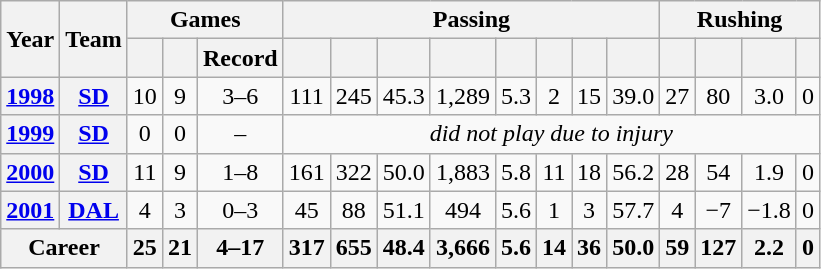<table class="wikitable" style="text-align:center;">
<tr>
<th rowspan="2">Year</th>
<th rowspan="2">Team</th>
<th colspan="3">Games</th>
<th colspan="8">Passing</th>
<th colspan="4">Rushing</th>
</tr>
<tr>
<th></th>
<th></th>
<th>Record</th>
<th></th>
<th></th>
<th></th>
<th></th>
<th></th>
<th></th>
<th></th>
<th></th>
<th></th>
<th></th>
<th></th>
<th></th>
</tr>
<tr>
<th><a href='#'>1998</a></th>
<th><a href='#'>SD</a></th>
<td>10</td>
<td>9</td>
<td>3–6</td>
<td>111</td>
<td>245</td>
<td>45.3</td>
<td>1,289</td>
<td>5.3</td>
<td>2</td>
<td>15</td>
<td>39.0</td>
<td>27</td>
<td>80</td>
<td>3.0</td>
<td>0</td>
</tr>
<tr>
<th><a href='#'>1999</a></th>
<th><a href='#'>SD</a></th>
<td>0</td>
<td>0</td>
<td>–</td>
<td colspan="12"><em>did not play due to injury</em></td>
</tr>
<tr>
<th><a href='#'>2000</a></th>
<th><a href='#'>SD</a></th>
<td>11</td>
<td>9</td>
<td>1–8</td>
<td>161</td>
<td>322</td>
<td>50.0</td>
<td>1,883</td>
<td>5.8</td>
<td>11</td>
<td>18</td>
<td>56.2</td>
<td>28</td>
<td>54</td>
<td>1.9</td>
<td>0</td>
</tr>
<tr>
<th><a href='#'>2001</a></th>
<th><a href='#'>DAL</a></th>
<td>4</td>
<td>3</td>
<td>0–3</td>
<td>45</td>
<td>88</td>
<td>51.1</td>
<td>494</td>
<td>5.6</td>
<td>1</td>
<td>3</td>
<td>57.7</td>
<td>4</td>
<td>−7</td>
<td>−1.8</td>
<td>0</td>
</tr>
<tr>
<th colspan="2">Career</th>
<th>25</th>
<th>21</th>
<th>4–17</th>
<th>317</th>
<th>655</th>
<th>48.4</th>
<th>3,666</th>
<th>5.6</th>
<th>14</th>
<th>36</th>
<th>50.0</th>
<th>59</th>
<th>127</th>
<th>2.2</th>
<th>0</th>
</tr>
</table>
